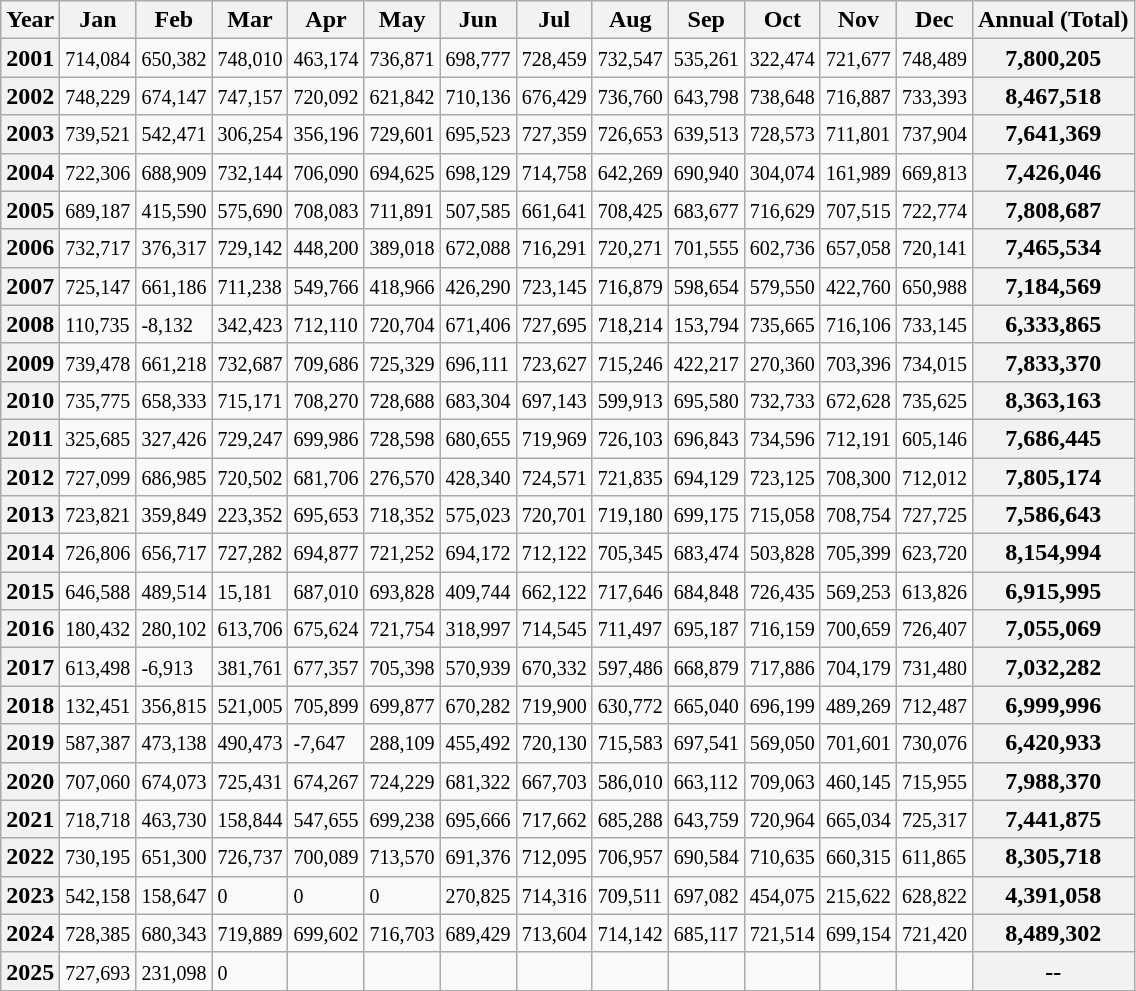<table class="wikitable">
<tr>
<th>Year</th>
<th>Jan</th>
<th>Feb</th>
<th>Mar</th>
<th>Apr</th>
<th>May</th>
<th>Jun</th>
<th>Jul</th>
<th>Aug</th>
<th>Sep</th>
<th>Oct</th>
<th>Nov</th>
<th>Dec</th>
<th>Annual (Total)</th>
</tr>
<tr>
<th>2001</th>
<td><small>714,084</small></td>
<td><small>650,382</small></td>
<td><small>748,010</small></td>
<td><small>463,174</small></td>
<td><small>736,871</small></td>
<td><small>698,777</small></td>
<td><small>728,459</small></td>
<td><small>732,547</small></td>
<td><small>535,261</small></td>
<td><small>322,474</small></td>
<td><small>721,677</small></td>
<td><small>748,489</small></td>
<th>7,800,205</th>
</tr>
<tr>
<th>2002</th>
<td><small>748,229</small></td>
<td><small>674,147</small></td>
<td><small>747,157</small></td>
<td><small>720,092</small></td>
<td><small>621,842</small></td>
<td><small>710,136</small></td>
<td><small>676,429</small></td>
<td><small>736,760</small></td>
<td><small>643,798</small></td>
<td><small>738,648</small></td>
<td><small>716,887</small></td>
<td><small>733,393</small></td>
<th>8,467,518</th>
</tr>
<tr>
<th>2003</th>
<td><small>739,521</small></td>
<td><small>542,471</small></td>
<td><small>306,254</small></td>
<td><small>356,196</small></td>
<td><small>729,601</small></td>
<td><small>695,523</small></td>
<td><small>727,359</small></td>
<td><small>726,653</small></td>
<td><small>639,513</small></td>
<td><small>728,573</small></td>
<td><small>711,801</small></td>
<td><small>737,904</small></td>
<th>7,641,369</th>
</tr>
<tr>
<th>2004</th>
<td><small>722,306</small></td>
<td><small>688,909</small></td>
<td><small>732,144</small></td>
<td><small>706,090</small></td>
<td><small>694,625</small></td>
<td><small>698,129</small></td>
<td><small>714,758</small></td>
<td><small>642,269</small></td>
<td><small>690,940</small></td>
<td><small>304,074</small></td>
<td><small>161,989</small></td>
<td><small>669,813</small></td>
<th>7,426,046</th>
</tr>
<tr>
<th>2005</th>
<td><small>689,187</small></td>
<td><small>415,590</small></td>
<td><small>575,690</small></td>
<td><small>708,083</small></td>
<td><small>711,891</small></td>
<td><small>507,585</small></td>
<td><small>661,641</small></td>
<td><small>708,425</small></td>
<td><small>683,677</small></td>
<td><small>716,629</small></td>
<td><small>707,515</small></td>
<td><small>722,774</small></td>
<th>7,808,687</th>
</tr>
<tr>
<th>2006</th>
<td><small>732,717</small></td>
<td><small>376,317</small></td>
<td><small>729,142</small></td>
<td><small>448,200</small></td>
<td><small>389,018</small></td>
<td><small>672,088</small></td>
<td><small>716,291</small></td>
<td><small>720,271</small></td>
<td><small>701,555</small></td>
<td><small>602,736</small></td>
<td><small>657,058</small></td>
<td><small>720,141</small></td>
<th>7,465,534</th>
</tr>
<tr>
<th>2007</th>
<td><small>725,147</small></td>
<td><small>661,186</small></td>
<td><small>711,238</small></td>
<td><small>549,766</small></td>
<td><small>418,966</small></td>
<td><small>426,290</small></td>
<td><small>723,145</small></td>
<td><small>716,879</small></td>
<td><small>598,654</small></td>
<td><small>579,550</small></td>
<td><small>422,760</small></td>
<td><small>650,988</small></td>
<th>7,184,569</th>
</tr>
<tr>
<th>2008</th>
<td><small>110,735</small></td>
<td><small>-8,132</small></td>
<td><small>342,423</small></td>
<td><small>712,110</small></td>
<td><small>720,704</small></td>
<td><small>671,406</small></td>
<td><small>727,695</small></td>
<td><small>718,214</small></td>
<td><small>153,794</small></td>
<td><small>735,665</small></td>
<td><small>716,106</small></td>
<td><small>733,145</small></td>
<th>6,333,865</th>
</tr>
<tr>
<th>2009</th>
<td><small>739,478</small></td>
<td><small>661,218</small></td>
<td><small>732,687</small></td>
<td><small>709,686</small></td>
<td><small>725,329</small></td>
<td><small>696,111</small></td>
<td><small>723,627</small></td>
<td><small>715,246</small></td>
<td><small>422,217</small></td>
<td><small>270,360</small></td>
<td><small>703,396</small></td>
<td><small>734,015</small></td>
<th>7,833,370</th>
</tr>
<tr>
<th>2010</th>
<td><small>735,775</small></td>
<td><small>658,333</small></td>
<td><small>715,171</small></td>
<td><small>708,270</small></td>
<td><small>728,688</small></td>
<td><small>683,304</small></td>
<td><small>697,143</small></td>
<td><small>599,913</small></td>
<td><small>695,580</small></td>
<td><small>732,733</small></td>
<td><small>672,628</small></td>
<td><small>735,625</small></td>
<th>8,363,163</th>
</tr>
<tr>
<th>2011</th>
<td><small>325,685</small></td>
<td><small>327,426</small></td>
<td><small>729,247</small></td>
<td><small>699,986</small></td>
<td><small>728,598</small></td>
<td><small>680,655</small></td>
<td><small>719,969</small></td>
<td><small>726,103</small></td>
<td><small>696,843</small></td>
<td><small>734,596</small></td>
<td><small>712,191</small></td>
<td><small>605,146</small></td>
<th>7,686,445</th>
</tr>
<tr>
<th>2012</th>
<td><small>727,099</small></td>
<td><small>686,985</small></td>
<td><small>720,502</small></td>
<td><small>681,706</small></td>
<td><small>276,570</small></td>
<td><small>428,340</small></td>
<td><small>724,571</small></td>
<td><small>721,835</small></td>
<td><small>694,129</small></td>
<td><small>723,125</small></td>
<td><small>708,300</small></td>
<td><small>712,012</small></td>
<th>7,805,174</th>
</tr>
<tr>
<th>2013</th>
<td><small>723,821</small></td>
<td><small>359,849</small></td>
<td><small>223,352</small></td>
<td><small>695,653</small></td>
<td><small>718,352</small></td>
<td><small>575,023</small></td>
<td><small>720,701</small></td>
<td><small>719,180</small></td>
<td><small>699,175</small></td>
<td><small>715,058</small></td>
<td><small>708,754</small></td>
<td><small>727,725</small></td>
<th>7,586,643</th>
</tr>
<tr>
<th>2014</th>
<td><small>726,806</small></td>
<td><small>656,717</small></td>
<td><small>727,282</small></td>
<td><small>694,877</small></td>
<td><small>721,252</small></td>
<td><small>694,172</small></td>
<td><small>712,122</small></td>
<td><small>705,345</small></td>
<td><small>683,474</small></td>
<td><small>503,828</small></td>
<td><small>705,399</small></td>
<td><small>623,720</small></td>
<th>8,154,994</th>
</tr>
<tr>
<th>2015</th>
<td><small>646,588</small></td>
<td><small>489,514</small></td>
<td><small>15,181</small></td>
<td><small>687,010</small></td>
<td><small>693,828</small></td>
<td><small>409,744</small></td>
<td><small>662,122</small></td>
<td><small>717,646</small></td>
<td><small>684,848</small></td>
<td><small>726,435</small></td>
<td><small>569,253</small></td>
<td><small>613,826</small></td>
<th>6,915,995</th>
</tr>
<tr>
<th>2016</th>
<td><small>180,432</small></td>
<td><small>280,102</small></td>
<td><small>613,706</small></td>
<td><small>675,624</small></td>
<td><small>721,754</small></td>
<td><small>318,997</small></td>
<td><small>714,545</small></td>
<td><small>711,497</small></td>
<td><small>695,187</small></td>
<td><small>716,159</small></td>
<td><small>700,659</small></td>
<td><small>726,407</small></td>
<th>7,055,069</th>
</tr>
<tr>
<th>2017</th>
<td><small>613,498</small></td>
<td><small>-6,913</small></td>
<td><small>381,761</small></td>
<td><small>677,357</small></td>
<td><small>705,398</small></td>
<td><small>570,939</small></td>
<td><small>670,332</small></td>
<td><small>597,486</small></td>
<td><small>668,879</small></td>
<td><small>717,886</small></td>
<td><small>704,179</small></td>
<td><small>731,480</small></td>
<th>7,032,282</th>
</tr>
<tr>
<th>2018</th>
<td><small>132,451</small></td>
<td><small>356,815</small></td>
<td><small>521,005</small></td>
<td><small>705,899</small></td>
<td><small>699,877</small></td>
<td><small>670,282</small></td>
<td><small>719,900</small></td>
<td><small>630,772</small></td>
<td><small>665,040</small></td>
<td><small>696,199</small></td>
<td><small>489,269</small></td>
<td><small>712,487</small></td>
<th>6,999,996</th>
</tr>
<tr>
<th>2019</th>
<td><small>587,387</small></td>
<td><small>473,138</small></td>
<td><small>490,473</small></td>
<td><small>-7,647</small></td>
<td><small>288,109</small></td>
<td><small>455,492</small></td>
<td><small>720,130</small></td>
<td><small>715,583</small></td>
<td><small>697,541</small></td>
<td><small>569,050</small></td>
<td><small>701,601</small></td>
<td><small>730,076</small></td>
<th>6,420,933</th>
</tr>
<tr>
<th>2020</th>
<td><small>707,060</small></td>
<td><small>674,073</small></td>
<td><small>725,431</small></td>
<td><small>674,267</small></td>
<td><small>724,229</small></td>
<td><small>681,322</small></td>
<td><small>667,703</small></td>
<td><small>586,010</small></td>
<td><small>663,112</small></td>
<td><small>709,063</small></td>
<td><small>460,145</small></td>
<td><small>715,955</small></td>
<th>7,988,370</th>
</tr>
<tr>
<th>2021</th>
<td><small>718,718</small></td>
<td><small>463,730</small></td>
<td><small>158,844</small></td>
<td><small>547,655</small></td>
<td><small>699,238</small></td>
<td><small>695,666</small></td>
<td><small>717,662</small></td>
<td><small>685,288</small></td>
<td><small>643,759</small></td>
<td><small>720,964</small></td>
<td><small>665,034</small></td>
<td><small>725,317</small></td>
<th>7,441,875</th>
</tr>
<tr>
<th>2022</th>
<td><small>730,195</small></td>
<td><small>651,300</small></td>
<td><small>726,737</small></td>
<td><small>700,089</small></td>
<td><small>713,570</small></td>
<td><small>691,376</small></td>
<td><small>712,095</small></td>
<td><small>706,957</small></td>
<td><small>690,584</small></td>
<td><small>710,635</small></td>
<td><small>660,315</small></td>
<td><small>611,865</small></td>
<th>8,305,718</th>
</tr>
<tr>
<th>2023</th>
<td><small>542,158</small></td>
<td><small>158,647</small></td>
<td><small>0</small></td>
<td><small>0</small></td>
<td><small>0</small></td>
<td><small>270,825</small></td>
<td><small>714,316</small></td>
<td><small>709,511</small></td>
<td><small>697,082</small></td>
<td><small>454,075</small></td>
<td><small>215,622</small></td>
<td><small>628,822</small></td>
<th>4,391,058</th>
</tr>
<tr>
<th>2024</th>
<td><small>728,385</small></td>
<td><small>680,343</small></td>
<td><small>719,889</small></td>
<td><small>699,602</small></td>
<td><small>716,703</small></td>
<td><small>689,429</small></td>
<td><small>713,604</small></td>
<td><small>714,142</small></td>
<td><small>685,117</small></td>
<td><small>721,514</small></td>
<td><small>699,154</small></td>
<td><small>721,420</small></td>
<th>8,489,302</th>
</tr>
<tr>
<th>2025</th>
<td><small>727,693</small></td>
<td><small>231,098</small></td>
<td><small>0</small></td>
<td><small></small></td>
<td><small></small></td>
<td><small></small></td>
<td><small></small></td>
<td><small></small></td>
<td><small></small></td>
<td><small></small></td>
<td><small></small></td>
<td><small></small></td>
<th>--</th>
</tr>
<tr>
</tr>
</table>
